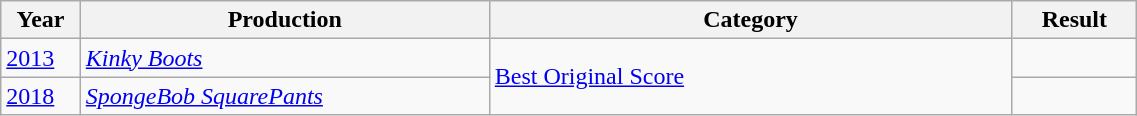<table class="wikitable" style="width:60%;">
<tr style="vertical-align:bottom;">
<th style="width:7%;">Year</th>
<th style="width:36%;">Production</th>
<th style="width:46%;">Category</th>
<th style="width:11%;">Result</th>
</tr>
<tr>
<td><a href='#'>2013</a></td>
<td><em><a href='#'>Kinky Boots</a></em></td>
<td rowspan=2><a href='#'>Best Original Score</a></td>
<td></td>
</tr>
<tr>
<td><a href='#'>2018</a></td>
<td><em><a href='#'>SpongeBob SquarePants</a></em></td>
<td></td>
</tr>
</table>
